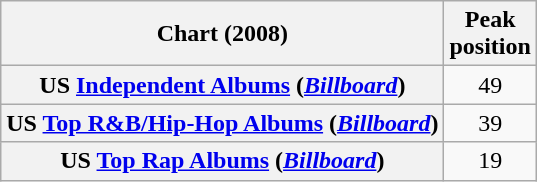<table class="wikitable sortable plainrowheaders" style="text-align:center">
<tr>
<th scope="col">Chart (2008)</th>
<th scope="col">Peak<br>position</th>
</tr>
<tr>
<th scope="row">US <a href='#'>Independent Albums</a> (<em><a href='#'>Billboard</a></em>)</th>
<td>49</td>
</tr>
<tr>
<th scope="row">US <a href='#'>Top R&B/Hip-Hop Albums</a> (<em><a href='#'>Billboard</a></em>)</th>
<td>39</td>
</tr>
<tr>
<th scope="row">US <a href='#'>Top Rap Albums</a> (<em><a href='#'>Billboard</a></em>)</th>
<td>19</td>
</tr>
</table>
